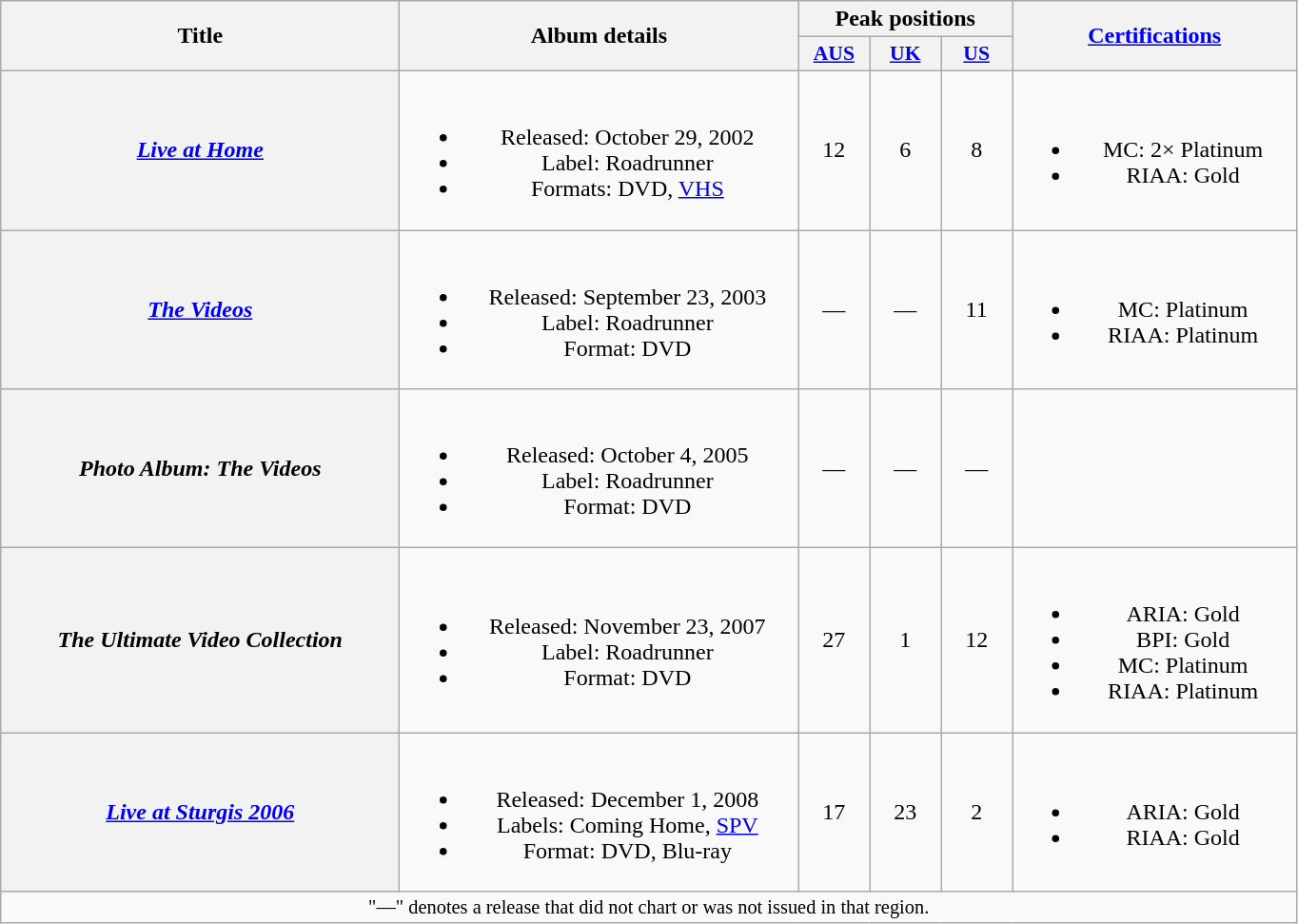<table class="wikitable plainrowheaders" style="text-align:center;">
<tr>
<th scope="col" rowspan="2" style="width:17em;">Title</th>
<th scope="col" rowspan="2" style="width:17em;">Album details</th>
<th scope="col" colspan="3">Peak positions</th>
<th scope="col" rowspan="2" style="width:12em;"><a href='#'>Certifications</a></th>
</tr>
<tr>
<th scope="col" style="width:3em;font-size:90%;"><a href='#'>AUS</a><br></th>
<th scope="col" style="width:3em;font-size:90%;"><a href='#'>UK</a><br></th>
<th scope="col" style="width:3em;font-size:90%;"><a href='#'>US</a><br></th>
</tr>
<tr>
<th scope="row"><em><a href='#'>Live at Home</a></em></th>
<td><br><ul><li>Released: October 29, 2002</li><li>Label: Roadrunner</li><li>Formats: DVD, <a href='#'>VHS</a></li></ul></td>
<td>12</td>
<td>6</td>
<td>8</td>
<td><br><ul><li>MC: 2× Platinum</li><li>RIAA: Gold</li></ul></td>
</tr>
<tr>
<th scope="row"><em><a href='#'>The Videos</a></em></th>
<td><br><ul><li>Released: September 23, 2003</li><li>Label: Roadrunner</li><li>Format: DVD</li></ul></td>
<td>—</td>
<td>—</td>
<td>11</td>
<td><br><ul><li>MC: Platinum</li><li>RIAA: Platinum</li></ul></td>
</tr>
<tr>
<th scope="row"><em>Photo Album: The Videos</em></th>
<td><br><ul><li>Released: October 4, 2005</li><li>Label: Roadrunner</li><li>Format: DVD</li></ul></td>
<td>—</td>
<td>—</td>
<td>—</td>
<td></td>
</tr>
<tr>
<th scope="row"><em>The Ultimate Video Collection</em></th>
<td><br><ul><li>Released: November 23, 2007</li><li>Label: Roadrunner</li><li>Format: DVD</li></ul></td>
<td>27</td>
<td>1</td>
<td>12</td>
<td><br><ul><li>ARIA: Gold</li><li>BPI: Gold</li><li>MC: Platinum</li><li>RIAA: Platinum</li></ul></td>
</tr>
<tr>
<th scope="row"><em><a href='#'>Live at Sturgis 2006</a></em></th>
<td><br><ul><li>Released: December 1, 2008</li><li>Labels: Coming Home, <a href='#'>SPV</a></li><li>Format: DVD, Blu-ray</li></ul></td>
<td>17</td>
<td>23</td>
<td>2</td>
<td><br><ul><li>ARIA: Gold</li><li>RIAA: Gold</li></ul></td>
</tr>
<tr>
<td align="center" colspan="7" style="font-size: 85%">"—" denotes a release that did not chart or was not issued in that region.</td>
</tr>
</table>
